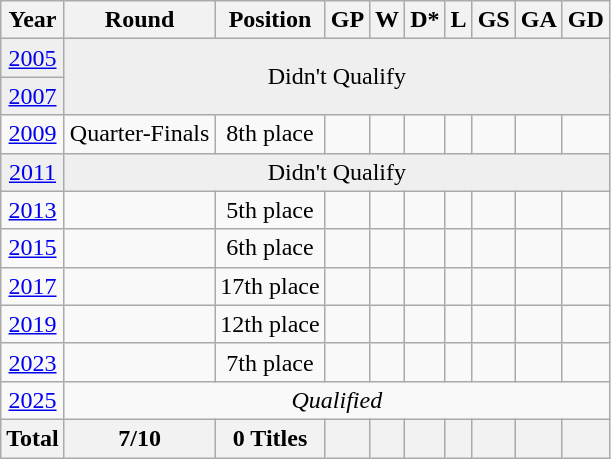<table class="wikitable" style="text-align: center;">
<tr>
<th>Year</th>
<th>Round</th>
<th>Position</th>
<th>GP</th>
<th>W</th>
<th>D*</th>
<th>L</th>
<th>GS</th>
<th>GA</th>
<th>GD</th>
</tr>
<tr bgcolor=efefef>
<td> <a href='#'>2005</a></td>
<td colspan=9 rowspan=2>Didn't Qualify</td>
</tr>
<tr bgcolor=efefef>
<td> <a href='#'>2007</a></td>
</tr>
<tr bgcolor=>
<td> <a href='#'>2009</a></td>
<td>Quarter-Finals</td>
<td>8th place</td>
<td></td>
<td></td>
<td></td>
<td></td>
<td></td>
<td></td>
<td></td>
</tr>
<tr bgcolor=efefef>
<td> <a href='#'>2011</a></td>
<td colspan=9 rowspan=1>Didn't Qualify</td>
</tr>
<tr bgcolor=>
<td> <a href='#'>2013</a></td>
<td></td>
<td>5th place</td>
<td></td>
<td></td>
<td></td>
<td></td>
<td></td>
<td></td>
<td></td>
</tr>
<tr bgcolor=>
<td> <a href='#'>2015</a></td>
<td></td>
<td>6th place</td>
<td></td>
<td></td>
<td></td>
<td></td>
<td></td>
<td></td>
<td></td>
</tr>
<tr bgcolor=>
<td> <a href='#'>2017</a></td>
<td></td>
<td>17th place</td>
<td></td>
<td></td>
<td></td>
<td></td>
<td></td>
<td></td>
<td></td>
</tr>
<tr bgcolor=>
<td> <a href='#'>2019</a></td>
<td></td>
<td>12th place</td>
<td></td>
<td></td>
<td></td>
<td></td>
<td></td>
<td></td>
<td></td>
</tr>
<tr bgcolor=>
<td> <a href='#'>2023</a></td>
<td></td>
<td>7th place</td>
<td></td>
<td></td>
<td></td>
<td></td>
<td></td>
<td></td>
<td></td>
</tr>
<tr bgcolor=>
<td> <a href='#'>2025</a></td>
<td colspan=9><em>Qualified</em></td>
</tr>
<tr>
<th>Total</th>
<th>7/10</th>
<th>0 Titles</th>
<th></th>
<th></th>
<th></th>
<th></th>
<th></th>
<th></th>
<th></th>
</tr>
</table>
